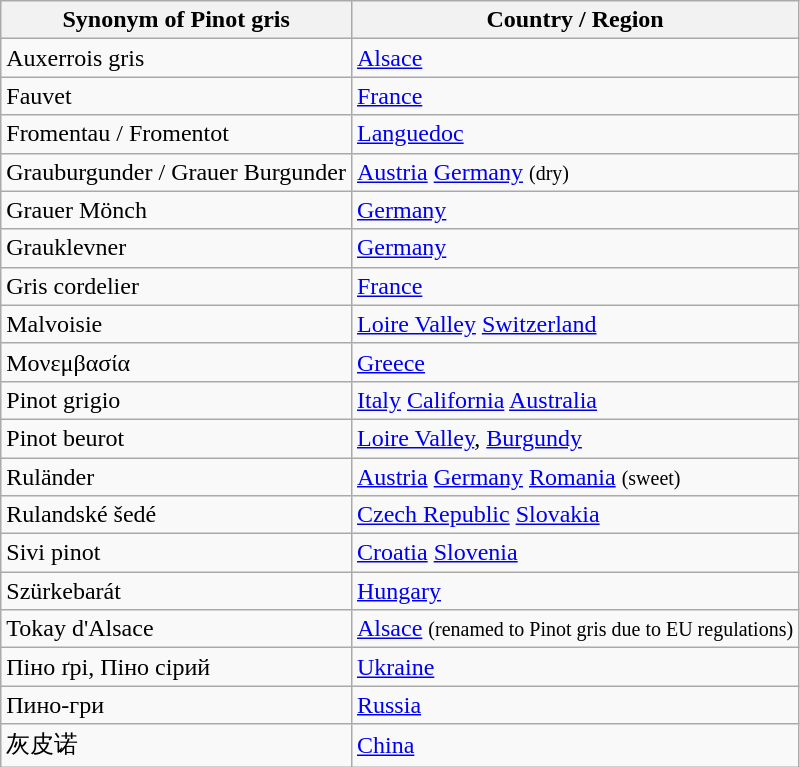<table class="wikitable">
<tr>
<th>Synonym of Pinot gris</th>
<th>Country / Region</th>
</tr>
<tr>
<td>Auxerrois gris</td>
<td> <a href='#'>Alsace</a></td>
</tr>
<tr>
<td>Fauvet</td>
<td> <a href='#'>France</a></td>
</tr>
<tr>
<td>Fromentau / Fromentot</td>
<td> <a href='#'>Languedoc</a></td>
</tr>
<tr>
<td>Grauburgunder / Grauer Burgunder</td>
<td> <a href='#'>Austria</a>  <a href='#'>Germany</a> <small>(dry)</small></td>
</tr>
<tr>
<td>Grauer Mönch</td>
<td> <a href='#'>Germany</a></td>
</tr>
<tr>
<td>Grauklevner</td>
<td> <a href='#'>Germany</a></td>
</tr>
<tr>
<td>Gris cordelier</td>
<td> <a href='#'>France</a></td>
</tr>
<tr>
<td>Malvoisie</td>
<td> <a href='#'>Loire Valley</a>  <a href='#'>Switzerland</a></td>
</tr>
<tr>
<td>Μονεμβασία</td>
<td> <a href='#'>Greece</a></td>
</tr>
<tr>
<td>Pinot grigio</td>
<td> <a href='#'>Italy</a>  <a href='#'>California</a>  <a href='#'>Australia</a></td>
</tr>
<tr>
<td>Pinot beurot</td>
<td> <a href='#'>Loire Valley</a>, <a href='#'>Burgundy</a></td>
</tr>
<tr>
<td>Ruländer</td>
<td> <a href='#'>Austria</a>  <a href='#'>Germany</a>  <a href='#'>Romania</a> <small>(sweet)</small></td>
</tr>
<tr>
<td>Rulandské šedé</td>
<td> <a href='#'>Czech Republic</a>  <a href='#'>Slovakia</a></td>
</tr>
<tr>
<td>Sivi pinot</td>
<td> <a href='#'>Croatia</a>  <a href='#'>Slovenia</a></td>
</tr>
<tr>
<td>Szürkebarát</td>
<td> <a href='#'>Hungary</a></td>
</tr>
<tr>
<td>Tokay d'Alsace</td>
<td> <a href='#'>Alsace</a> <small>(renamed to Pinot gris due to EU regulations)</small></td>
</tr>
<tr>
<td>Піно ґрі, Піно сірий</td>
<td> <a href='#'>Ukraine</a></td>
</tr>
<tr>
<td>Пино-гри</td>
<td> <a href='#'>Russia</a></td>
</tr>
<tr>
<td>灰皮诺</td>
<td> <a href='#'>China</a></td>
</tr>
</table>
